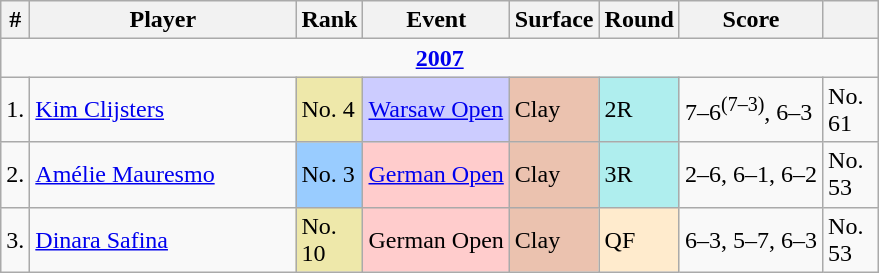<table class="wikitable sortable">
<tr>
<th>#</th>
<th width=170>Player</th>
<th width=30>Rank</th>
<th>Event</th>
<th>Surface</th>
<th>Round</th>
<th>Score</th>
<th width=30></th>
</tr>
<tr>
<td colspan=8 style=text-align:center><strong><a href='#'>2007</a></strong></td>
</tr>
<tr>
<td>1.</td>
<td> <a href='#'>Kim Clijsters</a></td>
<td bgcolor=EEE8AA>No. 4</td>
<td bgcolor="#ccccff"><a href='#'>Warsaw Open</a></td>
<td bgcolor=EBC2AF>Clay</td>
<td bgcolor=afeeee>2R</td>
<td>7–6<sup>(7–3)</sup>, 6–3</td>
<td>No. 61</td>
</tr>
<tr>
<td>2.</td>
<td> <a href='#'>Amélie Mauresmo</a></td>
<td bgcolor=99ccff>No. 3</td>
<td bgcolor="#ffcccc"><a href='#'>German Open</a></td>
<td bgcolor=EBC2AF>Clay</td>
<td bgcolor=afeeee>3R</td>
<td>2–6, 6–1, 6–2</td>
<td>No. 53</td>
</tr>
<tr>
<td>3.</td>
<td> <a href='#'>Dinara Safina</a></td>
<td bgcolor=EEE8AA>No. 10</td>
<td bgcolor="#ffcccc">German Open</td>
<td bgcolor=EBC2AF>Clay</td>
<td bgcolor=ffebcd>QF</td>
<td>6–3, 5–7, 6–3</td>
<td>No. 53</td>
</tr>
</table>
